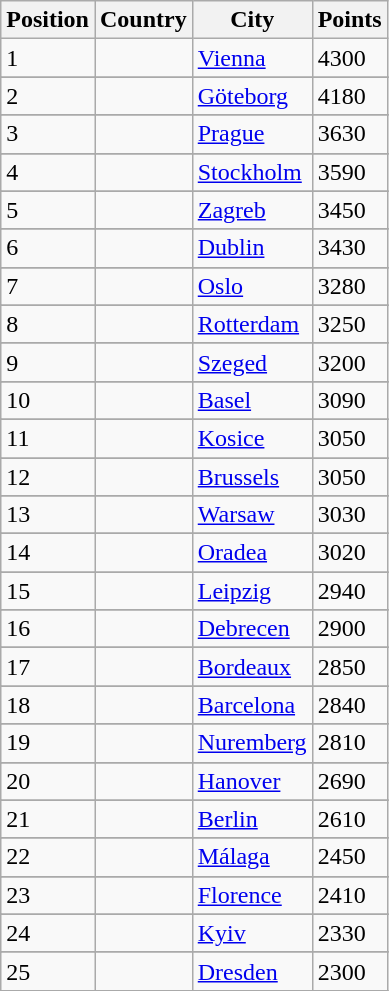<table class="wikitable sortable">
<tr>
<th>Position</th>
<th>Country</th>
<th>City</th>
<th>Points</th>
</tr>
<tr>
<td>1</td>
<td></td>
<td><a href='#'>Vienna</a></td>
<td>4300</td>
</tr>
<tr>
</tr>
<tr>
<td>2</td>
<td></td>
<td><a href='#'>Göteborg</a></td>
<td>4180</td>
</tr>
<tr>
</tr>
<tr>
<td>3</td>
<td></td>
<td><a href='#'>Prague</a></td>
<td>3630</td>
</tr>
<tr>
</tr>
<tr>
<td>4</td>
<td></td>
<td><a href='#'>Stockholm</a></td>
<td>3590</td>
</tr>
<tr>
</tr>
<tr>
<td>5</td>
<td></td>
<td><a href='#'>Zagreb</a></td>
<td>3450</td>
</tr>
<tr>
</tr>
<tr>
<td>6</td>
<td></td>
<td><a href='#'>Dublin</a></td>
<td>3430</td>
</tr>
<tr>
</tr>
<tr>
<td>7</td>
<td></td>
<td><a href='#'>Oslo</a></td>
<td>3280</td>
</tr>
<tr>
</tr>
<tr>
<td>8</td>
<td></td>
<td><a href='#'>Rotterdam</a></td>
<td>3250</td>
</tr>
<tr>
</tr>
<tr>
<td>9</td>
<td></td>
<td><a href='#'>Szeged</a></td>
<td>3200</td>
</tr>
<tr>
</tr>
<tr>
<td>10</td>
<td></td>
<td><a href='#'>Basel</a></td>
<td>3090</td>
</tr>
<tr>
</tr>
<tr>
<td>11</td>
<td></td>
<td><a href='#'>Kosice</a></td>
<td>3050</td>
</tr>
<tr>
</tr>
<tr>
<td>12</td>
<td></td>
<td><a href='#'>Brussels</a></td>
<td>3050</td>
</tr>
<tr>
</tr>
<tr>
<td>13</td>
<td></td>
<td><a href='#'>Warsaw</a></td>
<td>3030</td>
</tr>
<tr>
</tr>
<tr>
<td>14</td>
<td></td>
<td><a href='#'>Oradea</a></td>
<td>3020</td>
</tr>
<tr>
</tr>
<tr>
<td>15</td>
<td></td>
<td><a href='#'>Leipzig</a></td>
<td>2940</td>
</tr>
<tr>
</tr>
<tr>
<td>16</td>
<td></td>
<td><a href='#'>Debrecen</a></td>
<td>2900</td>
</tr>
<tr>
</tr>
<tr>
<td>17</td>
<td></td>
<td><a href='#'>Bordeaux</a></td>
<td>2850</td>
</tr>
<tr>
</tr>
<tr>
<td>18</td>
<td></td>
<td><a href='#'>Barcelona</a></td>
<td>2840</td>
</tr>
<tr>
</tr>
<tr>
<td>19</td>
<td></td>
<td><a href='#'>Nuremberg</a></td>
<td>2810</td>
</tr>
<tr>
</tr>
<tr>
<td>20</td>
<td></td>
<td><a href='#'>Hanover</a></td>
<td>2690</td>
</tr>
<tr>
</tr>
<tr>
<td>21</td>
<td></td>
<td><a href='#'>Berlin</a></td>
<td>2610</td>
</tr>
<tr>
</tr>
<tr>
<td>22</td>
<td></td>
<td><a href='#'>Málaga</a></td>
<td>2450</td>
</tr>
<tr>
</tr>
<tr>
<td>23</td>
<td></td>
<td><a href='#'>Florence</a></td>
<td>2410</td>
</tr>
<tr>
</tr>
<tr>
<td>24</td>
<td></td>
<td><a href='#'>Kyiv</a></td>
<td>2330</td>
</tr>
<tr>
</tr>
<tr>
<td>25</td>
<td></td>
<td><a href='#'>Dresden</a></td>
<td>2300</td>
</tr>
<tr>
</tr>
</table>
